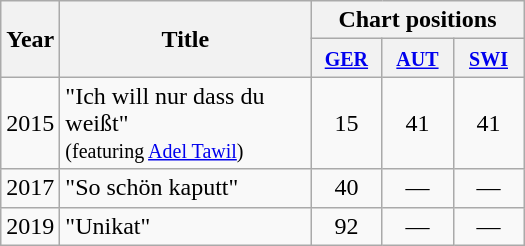<table class="wikitable">
<tr>
<th width="10" rowspan="2">Year</th>
<th width="160" rowspan="2">Title</th>
<th colspan="3">Chart positions</th>
</tr>
<tr>
<th align="center" width="40"><small><a href='#'>GER</a><br></small></th>
<th align="center" width="40"><small><a href='#'>AUT</a><br></small></th>
<th align="center" width="40"><small><a href='#'>SWI</a><br></small></th>
</tr>
<tr>
<td>2015</td>
<td>"Ich will nur dass du weißt"<br><small>(featuring <a href='#'>Adel Tawil</a>)</small></td>
<td align="center">15</td>
<td align="center">41</td>
<td align="center">41</td>
</tr>
<tr>
<td>2017</td>
<td>"So schön kaputt"</td>
<td align="center">40</td>
<td align="center">—</td>
<td align="center">—</td>
</tr>
<tr>
<td>2019</td>
<td>"Unikat"</td>
<td align="center">92</td>
<td align="center">—</td>
<td align="center">—</td>
</tr>
</table>
